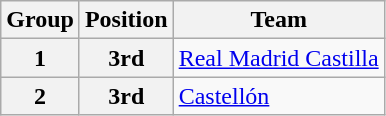<table class="wikitable">
<tr>
<th>Group</th>
<th>Position</th>
<th>Team</th>
</tr>
<tr>
<th>1</th>
<th>3rd</th>
<td><a href='#'>Real Madrid Castilla</a></td>
</tr>
<tr>
<th>2</th>
<th>3rd</th>
<td><a href='#'>Castellón</a></td>
</tr>
</table>
